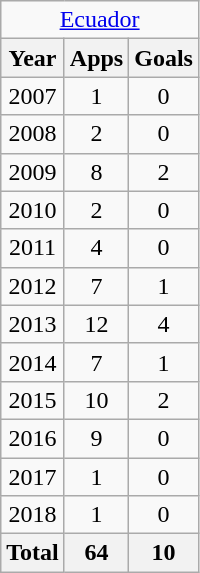<table class=wikitable style=text-align:center>
<tr>
<td colspan=3><a href='#'>Ecuador</a></td>
</tr>
<tr>
<th>Year</th>
<th>Apps</th>
<th>Goals</th>
</tr>
<tr>
<td>2007</td>
<td>1</td>
<td>0</td>
</tr>
<tr>
<td>2008</td>
<td>2</td>
<td>0</td>
</tr>
<tr>
<td>2009</td>
<td>8</td>
<td>2</td>
</tr>
<tr>
<td>2010</td>
<td>2</td>
<td>0</td>
</tr>
<tr>
<td>2011</td>
<td>4</td>
<td>0</td>
</tr>
<tr>
<td>2012</td>
<td>7</td>
<td>1</td>
</tr>
<tr>
<td>2013</td>
<td>12</td>
<td>4</td>
</tr>
<tr>
<td>2014</td>
<td>7</td>
<td>1</td>
</tr>
<tr>
<td>2015</td>
<td>10</td>
<td>2</td>
</tr>
<tr>
<td>2016</td>
<td>9</td>
<td>0</td>
</tr>
<tr>
<td>2017</td>
<td>1</td>
<td>0</td>
</tr>
<tr>
<td>2018</td>
<td>1</td>
<td>0</td>
</tr>
<tr>
<th>Total</th>
<th>64</th>
<th>10</th>
</tr>
</table>
